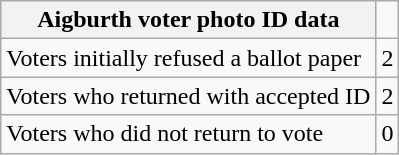<table class="wikitable">
<tr>
<th>Aigburth voter photo ID data</th>
</tr>
<tr>
<td style="text-align:left">Voters initially refused a ballot paper</td>
<td style="text-align:center">2</td>
</tr>
<tr>
<td style="text-align:left">Voters who returned with accepted ID</td>
<td style="text-align:center">2</td>
</tr>
<tr>
<td style="text-align:left">Voters who did not return to vote</td>
<td style="text-align:center">0</td>
</tr>
</table>
